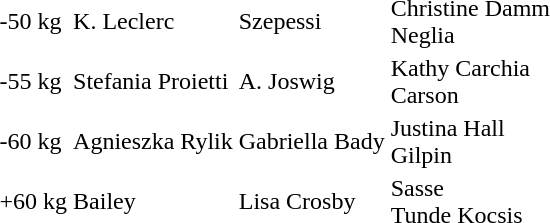<table>
<tr>
<td>-50 kg</td>
<td>K. Leclerc </td>
<td>Szepessi </td>
<td>Christine Damm <br>Neglia </td>
</tr>
<tr>
<td>-55 kg</td>
<td>Stefania Proietti </td>
<td>A. Joswig </td>
<td>Kathy Carchia <br>Carson </td>
</tr>
<tr>
<td>-60 kg</td>
<td>Agnieszka Rylik </td>
<td>Gabriella Bady </td>
<td>Justina Hall <br>Gilpin </td>
</tr>
<tr>
<td>+60 kg</td>
<td>Bailey </td>
<td>Lisa Crosby </td>
<td>Sasse <br>Tunde Kocsis </td>
</tr>
<tr>
</tr>
</table>
